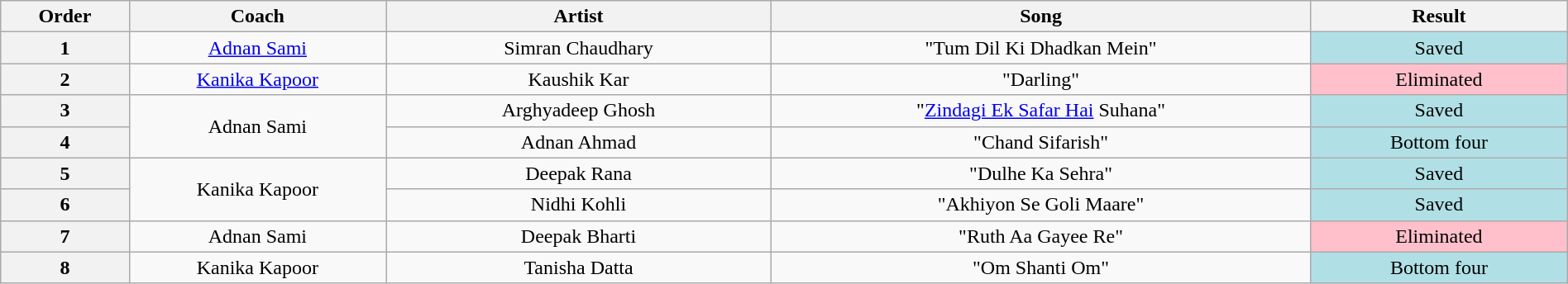<table class="wikitable" style="text-align:center; width:100%;">
<tr>
<th style="width:05%;">Order</th>
<th style="width:10%;">Coach</th>
<th style="width:15%;">Artist</th>
<th style="width:21%;">Song</th>
<th style="width:10%;">Result</th>
</tr>
<tr>
<th>1</th>
<td><a href='#'>Adnan Sami</a></td>
<td>Simran Chaudhary</td>
<td>"Tum Dil Ki Dhadkan Mein"</td>
<td style="background:#b0e0e6;">Saved</td>
</tr>
<tr>
<th>2</th>
<td><a href='#'>Kanika Kapoor</a></td>
<td>Kaushik Kar</td>
<td>"Darling"</td>
<td style="background:pink;">Eliminated</td>
</tr>
<tr>
<th>3</th>
<td rowspan="2">Adnan Sami</td>
<td>Arghyadeep Ghosh</td>
<td>"<a href='#'>Zindagi Ek Safar Hai</a> Suhana"</td>
<td style="background:#b0e0e6;">Saved</td>
</tr>
<tr>
<th>4</th>
<td>Adnan Ahmad</td>
<td>"Chand Sifarish"</td>
<td style="background:#b0e0e6;">Bottom four</td>
</tr>
<tr>
<th>5</th>
<td rowspan="2">Kanika Kapoor</td>
<td>Deepak Rana</td>
<td>"Dulhe Ka Sehra"</td>
<td style="background:#b0e0e6;">Saved</td>
</tr>
<tr>
<th>6</th>
<td>Nidhi Kohli</td>
<td>"Akhiyon Se Goli Maare"</td>
<td style="background:#b0e0e6;">Saved</td>
</tr>
<tr>
<th>7</th>
<td>Adnan Sami</td>
<td>Deepak Bharti</td>
<td>"Ruth Aa Gayee Re"</td>
<td style="background:pink;">Eliminated</td>
</tr>
<tr>
<th>8</th>
<td>Kanika Kapoor</td>
<td>Tanisha Datta</td>
<td>"Om Shanti Om"</td>
<td style="background:#b0e0e6;">Bottom four</td>
</tr>
</table>
